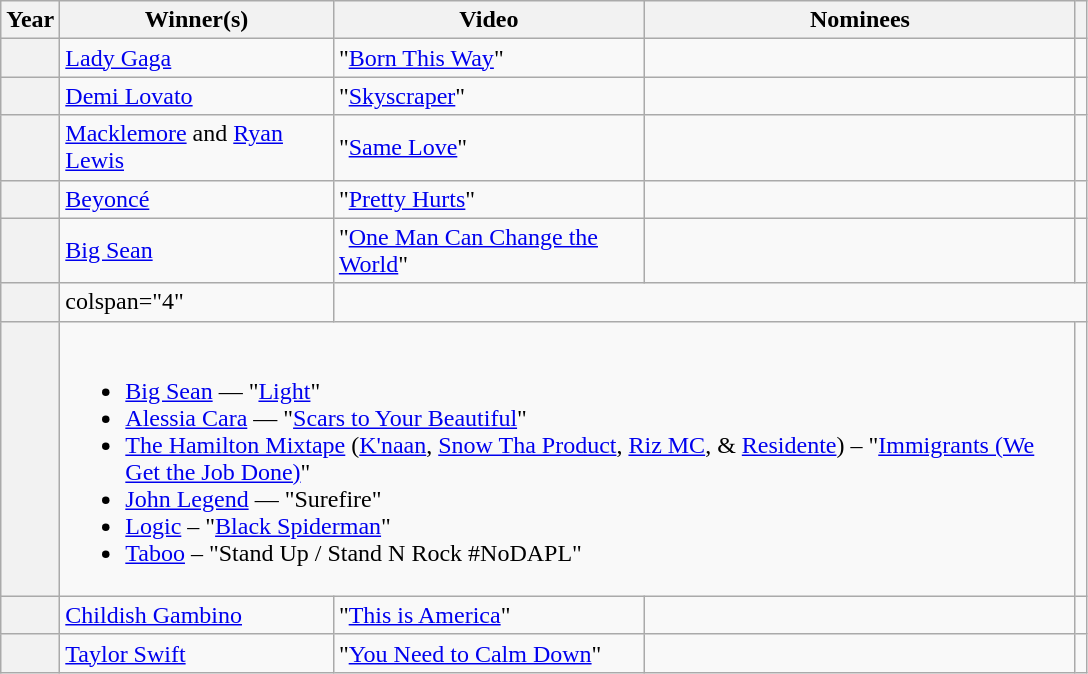<table class="wikitable sortable">
<tr>
<th scope="col">Year</th>
<th scope="col" style="width:175px;">Winner(s)</th>
<th scope="col" style="width:200px;">Video</th>
<th scope="col" style="width:280px;">Nominees</th>
<th scope="col" class="unsortable"></th>
</tr>
<tr>
<th scope="row"></th>
<td><a href='#'>Lady Gaga</a></td>
<td>"<a href='#'>Born This Way</a>"</td>
<td></td>
<td align="center"></td>
</tr>
<tr>
<th scope="row"></th>
<td><a href='#'>Demi Lovato</a></td>
<td>"<a href='#'>Skyscraper</a>"</td>
<td></td>
<td align="center"></td>
</tr>
<tr>
<th scope="row"></th>
<td><a href='#'>Macklemore</a> and <a href='#'>Ryan Lewis</a> </td>
<td>"<a href='#'>Same Love</a>"</td>
<td></td>
<td align="center"></td>
</tr>
<tr>
<th scope="row"></th>
<td><a href='#'>Beyoncé</a></td>
<td>"<a href='#'>Pretty Hurts</a>"</td>
<td></td>
<td align="center"></td>
</tr>
<tr>
<th scope="row"></th>
<td><a href='#'>Big Sean</a> </td>
<td>"<a href='#'>One Man Can Change the World</a>"</td>
<td></td>
<td align="center"></td>
</tr>
<tr>
<th scope="row"></th>
<td>colspan="4" </td>
</tr>
<tr>
<th scope="row"></th>
<td colspan="3"><br><ul><li><a href='#'>Big Sean</a> — "<a href='#'>Light</a>"</li><li><a href='#'>Alessia Cara</a> — "<a href='#'>Scars to Your Beautiful</a>"</li><li><a href='#'>The Hamilton Mixtape</a> (<a href='#'>K'naan</a>, <a href='#'>Snow Tha Product</a>, <a href='#'>Riz MC</a>, & <a href='#'>Residente</a>) – "<a href='#'>Immigrants (We Get the Job Done)</a>"</li><li><a href='#'>John Legend</a> — "Surefire"</li><li><a href='#'>Logic</a>  – "<a href='#'>Black Spiderman</a>"</li><li><a href='#'>Taboo</a>  – "Stand Up / Stand N Rock #NoDAPL"</li></ul></td>
<td align="center"></td>
</tr>
<tr>
<th scope="row"></th>
<td><a href='#'>Childish Gambino</a></td>
<td>"<a href='#'>This is America</a>"</td>
<td></td>
<td align="center"></td>
</tr>
<tr>
<th scope="row"></th>
<td><a href='#'>Taylor Swift</a></td>
<td>"<a href='#'>You Need to Calm Down</a>"</td>
<td></td>
<td align="center"></td>
</tr>
</table>
